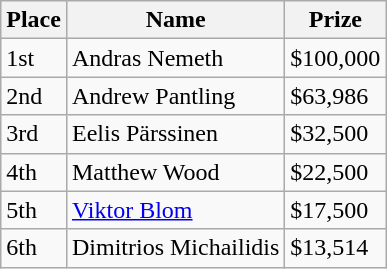<table class="wikitable">
<tr>
<th>Place</th>
<th>Name</th>
<th>Prize</th>
</tr>
<tr>
<td>1st</td>
<td> Andras Nemeth</td>
<td>$100,000</td>
</tr>
<tr>
<td>2nd</td>
<td> Andrew Pantling</td>
<td>$63,986</td>
</tr>
<tr>
<td>3rd</td>
<td> Eelis Pärssinen</td>
<td>$32,500</td>
</tr>
<tr>
<td>4th</td>
<td> Matthew Wood</td>
<td>$22,500</td>
</tr>
<tr>
<td>5th</td>
<td> <a href='#'>Viktor Blom</a></td>
<td>$17,500</td>
</tr>
<tr>
<td>6th</td>
<td> Dimitrios Michailidis</td>
<td>$13,514</td>
</tr>
</table>
